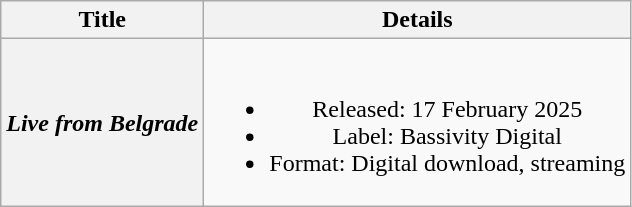<table class="wikitable plainrowheaders" style="text-align:center;" border="1">
<tr>
<th scope="col">Title</th>
<th scope="col">Details</th>
</tr>
<tr>
<th scope="row"><em>Live from Belgrade</em></th>
<td><br><ul><li>Released: 17 February 2025</li><li>Label: Bassivity Digital</li><li>Format: Digital download, streaming</li></ul></td>
</tr>
</table>
